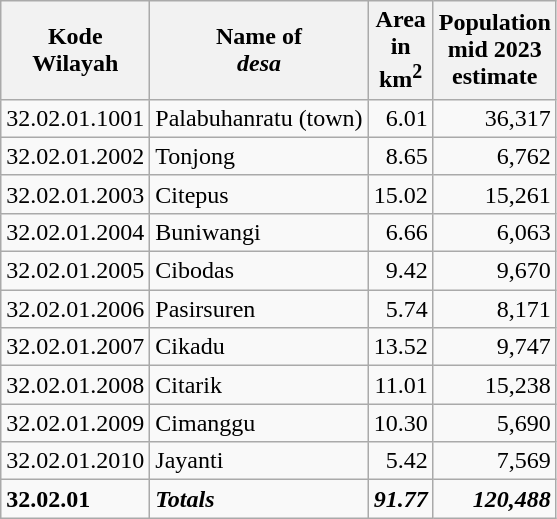<table class="wikitable">
<tr>
<th>Kode <br>Wilayah</th>
<th>Name of <br> <em>desa</em></th>
<th>Area <br>in <br>km<sup>2</sup></th>
<th>Population<br>mid 2023<br>estimate</th>
</tr>
<tr>
<td>32.02.01.1001</td>
<td>Palabuhanratu (town)</td>
<td align="right">6.01</td>
<td align="right">36,317</td>
</tr>
<tr>
<td>32.02.01.2002</td>
<td>Tonjong</td>
<td align="right">8.65</td>
<td align="right">6,762</td>
</tr>
<tr>
<td>32.02.01.2003</td>
<td>Citepus</td>
<td align="right">15.02</td>
<td align="right">15,261</td>
</tr>
<tr>
<td>32.02.01.2004</td>
<td>Buniwangi</td>
<td align="right">6.66</td>
<td align="right">6,063</td>
</tr>
<tr>
<td>32.02.01.2005</td>
<td>Cibodas</td>
<td align="right">9.42</td>
<td align="right">9,670</td>
</tr>
<tr>
<td>32.02.01.2006</td>
<td>Pasirsuren</td>
<td align="right">5.74</td>
<td align="right">8,171</td>
</tr>
<tr>
<td>32.02.01.2007</td>
<td>Cikadu</td>
<td align="right">13.52</td>
<td align="right">9,747</td>
</tr>
<tr>
<td>32.02.01.2008</td>
<td>Citarik</td>
<td align="right">11.01</td>
<td align="right">15,238</td>
</tr>
<tr>
<td>32.02.01.2009</td>
<td>Cimanggu</td>
<td align="right">10.30</td>
<td align="right">5,690</td>
</tr>
<tr>
<td>32.02.01.2010</td>
<td>Jayanti</td>
<td align="right">5.42</td>
<td align="right">7,569</td>
</tr>
<tr>
<td><strong>32.02.01</strong></td>
<td><strong><em>Totals</em></strong></td>
<td align="right"><strong><em>91.77</em></strong></td>
<td align="right"><strong><em>120,488</em></strong></td>
</tr>
</table>
